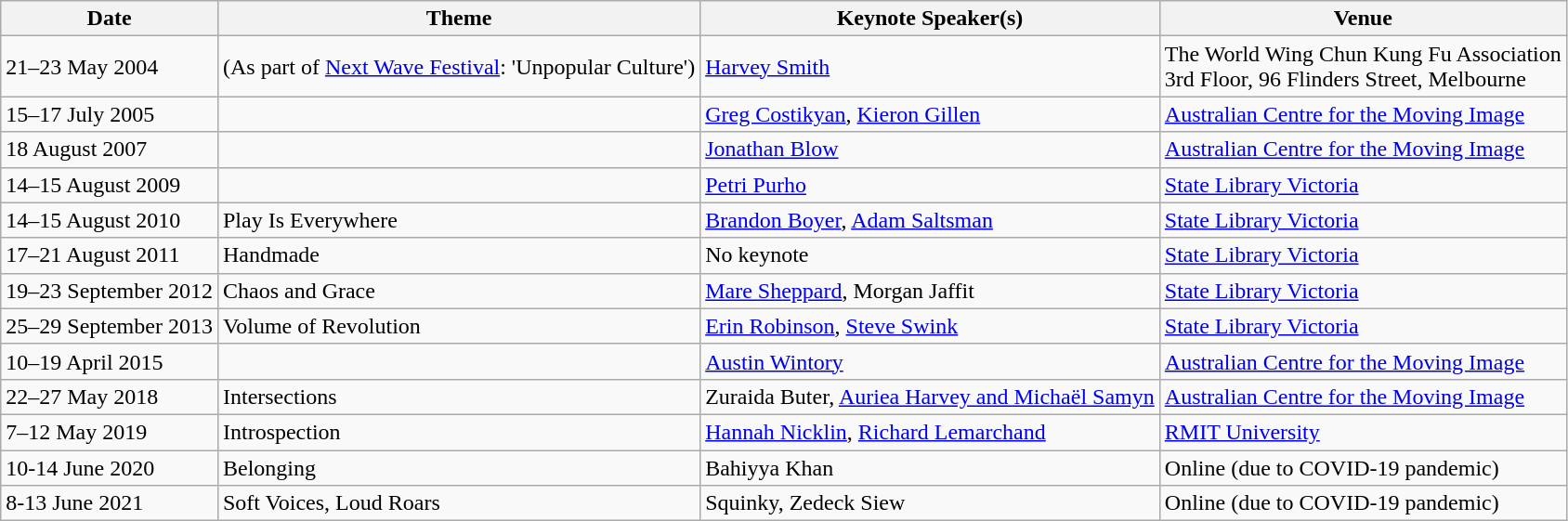<table class="wikitable">
<tr>
<th>Date</th>
<th>Theme</th>
<th>Keynote Speaker(s)</th>
<th>Venue</th>
</tr>
<tr>
<td>21–23 May 2004</td>
<td>(As part of <a href='#'>Next Wave Festival</a>: 'Unpopular Culture')</td>
<td><a href='#'>Harvey Smith</a></td>
<td>The World Wing Chun Kung Fu Association<br>3rd Floor, 96 Flinders Street, Melbourne</td>
</tr>
<tr>
<td>15–17 July 2005</td>
<td></td>
<td><a href='#'>Greg Costikyan</a>, <a href='#'>Kieron Gillen</a></td>
<td><a href='#'>Australian Centre for the Moving Image</a></td>
</tr>
<tr>
<td>18 August 2007</td>
<td></td>
<td><a href='#'>Jonathan Blow</a></td>
<td><a href='#'>Australian Centre for the Moving Image</a></td>
</tr>
<tr>
<td>14–15 August 2009</td>
<td></td>
<td><a href='#'>Petri Purho</a></td>
<td><a href='#'>State Library Victoria</a></td>
</tr>
<tr>
<td>14–15 August 2010</td>
<td>Play Is Everywhere</td>
<td><a href='#'>Brandon Boyer</a>, <a href='#'>Adam Saltsman</a></td>
<td><a href='#'>State Library Victoria</a></td>
</tr>
<tr>
<td>17–21 August 2011</td>
<td>Handmade</td>
<td>No keynote</td>
<td><a href='#'>State Library Victoria</a></td>
</tr>
<tr>
<td>19–23 September 2012</td>
<td>Chaos and Grace</td>
<td><a href='#'>Mare Sheppard</a>, Morgan Jaffit</td>
<td><a href='#'>State Library Victoria</a></td>
</tr>
<tr>
<td>25–29 September 2013</td>
<td>Volume of Revolution</td>
<td><a href='#'>Erin Robinson</a>, <a href='#'>Steve Swink</a></td>
<td><a href='#'>State Library Victoria</a></td>
</tr>
<tr>
<td>10–19 April 2015</td>
<td></td>
<td><a href='#'>Austin Wintory</a></td>
<td><a href='#'>Australian Centre for the Moving Image</a></td>
</tr>
<tr>
<td>22–27 May 2018</td>
<td>Intersections</td>
<td>Zuraida Buter, <a href='#'>Auriea Harvey and Michaël Samyn</a></td>
<td><a href='#'>Australian Centre for the Moving Image</a></td>
</tr>
<tr>
<td>7–12 May 2019</td>
<td>Introspection</td>
<td><a href='#'>Hannah Nicklin</a>, <a href='#'>Richard Lemarchand</a></td>
<td><a href='#'>RMIT University</a></td>
</tr>
<tr>
<td>10-14 June 2020</td>
<td>Belonging</td>
<td>Bahiyya Khan</td>
<td>Online (due to COVID-19 pandemic)</td>
</tr>
<tr>
<td>8-13 June 2021</td>
<td>Soft Voices, Loud Roars</td>
<td>Squinky, Zedeck Siew</td>
<td>Online (due to COVID-19 pandemic)</td>
</tr>
</table>
